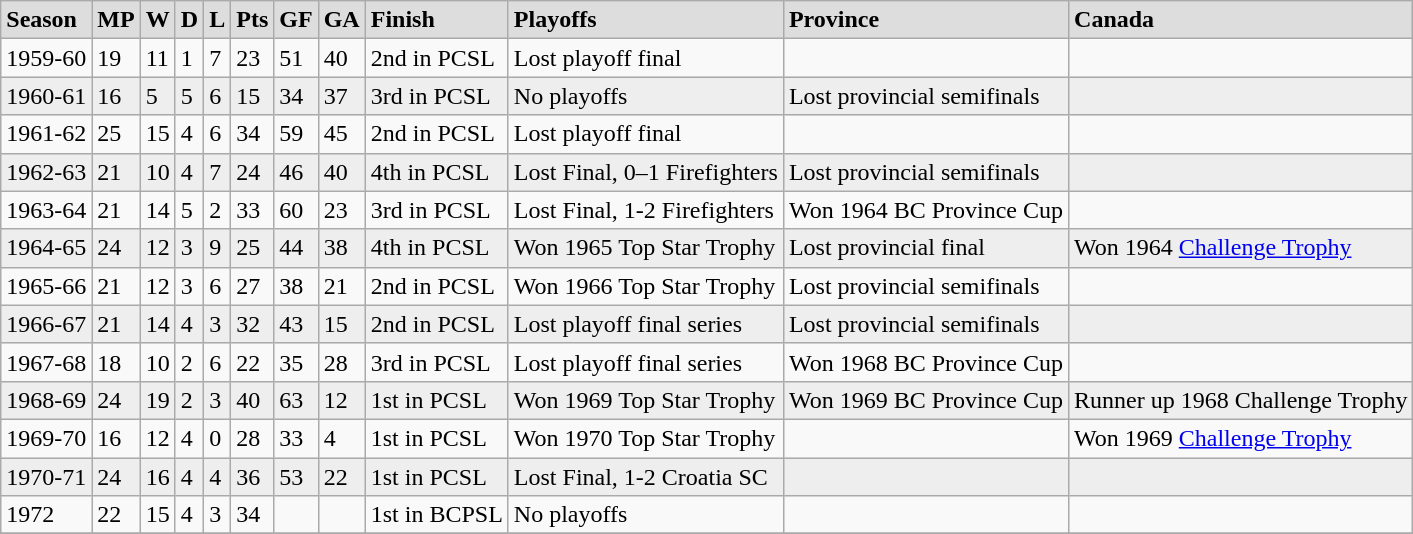<table class="wikitable">
<tr style="font-weight:bold; background-color:#dddddd;" |>
<td>Season</td>
<td>MP</td>
<td>W</td>
<td>D</td>
<td>L</td>
<td>Pts</td>
<td>GF</td>
<td>GA</td>
<td>Finish</td>
<td>Playoffs</td>
<td>Province</td>
<td>Canada</td>
</tr>
<tr>
<td>1959-60</td>
<td>19</td>
<td>11</td>
<td>1</td>
<td>7</td>
<td>23</td>
<td>51</td>
<td>40</td>
<td>2nd in PCSL</td>
<td>Lost playoff final</td>
<td></td>
<td></td>
</tr>
<tr bgcolor="#eeeeee">
<td>1960-61</td>
<td>16</td>
<td>5</td>
<td>5</td>
<td>6</td>
<td>15</td>
<td>34</td>
<td>37</td>
<td>3rd in PCSL</td>
<td>No playoffs</td>
<td>Lost provincial semifinals</td>
<td></td>
</tr>
<tr>
<td>1961-62</td>
<td>25</td>
<td>15</td>
<td>4</td>
<td>6</td>
<td>34</td>
<td>59</td>
<td>45</td>
<td>2nd in PCSL</td>
<td>Lost playoff final</td>
<td></td>
<td></td>
</tr>
<tr bgcolor="#eeeeee">
<td>1962-63</td>
<td>21</td>
<td>10</td>
<td>4</td>
<td>7</td>
<td>24</td>
<td>46</td>
<td>40</td>
<td>4th in PCSL</td>
<td>Lost Final, 0–1 Firefighters</td>
<td>Lost provincial semifinals</td>
<td></td>
</tr>
<tr>
<td>1963-64</td>
<td>21</td>
<td>14</td>
<td>5</td>
<td>2</td>
<td>33</td>
<td>60</td>
<td>23</td>
<td>3rd in PCSL</td>
<td>Lost Final, 1-2 Firefighters</td>
<td>Won 1964 BC Province Cup</td>
<td></td>
</tr>
<tr bgcolor="#eeeeee">
<td>1964-65</td>
<td>24</td>
<td>12</td>
<td>3</td>
<td>9</td>
<td>25</td>
<td>44</td>
<td>38</td>
<td>4th in PCSL</td>
<td>Won 1965 Top Star Trophy</td>
<td>Lost provincial final</td>
<td>Won 1964 <a href='#'>Challenge Trophy</a></td>
</tr>
<tr>
<td>1965-66</td>
<td>21</td>
<td>12</td>
<td>3</td>
<td>6</td>
<td>27</td>
<td>38</td>
<td>21</td>
<td>2nd in PCSL</td>
<td>Won 1966 Top Star Trophy</td>
<td>Lost provincial semifinals</td>
<td></td>
</tr>
<tr bgcolor="#eeeeee">
<td>1966-67</td>
<td>21</td>
<td>14</td>
<td>4</td>
<td>3</td>
<td>32</td>
<td>43</td>
<td>15</td>
<td>2nd in PCSL</td>
<td>Lost playoff final series</td>
<td>Lost provincial semifinals</td>
<td></td>
</tr>
<tr>
<td>1967-68</td>
<td>18</td>
<td>10</td>
<td>2</td>
<td>6</td>
<td>22</td>
<td>35</td>
<td>28</td>
<td>3rd in PCSL</td>
<td>Lost playoff final series</td>
<td>Won 1968 BC Province Cup</td>
<td></td>
</tr>
<tr bgcolor="#eeeeee">
<td>1968-69</td>
<td>24</td>
<td>19</td>
<td>2</td>
<td>3</td>
<td>40</td>
<td>63</td>
<td>12</td>
<td>1st in PCSL</td>
<td>Won 1969 Top Star Trophy</td>
<td>Won 1969 BC Province Cup</td>
<td>Runner up 1968 Challenge Trophy</td>
</tr>
<tr>
<td>1969-70</td>
<td>16</td>
<td>12</td>
<td>4</td>
<td>0</td>
<td>28</td>
<td>33</td>
<td>4</td>
<td>1st in PCSL</td>
<td>Won 1970 Top Star Trophy</td>
<td></td>
<td>Won 1969 <a href='#'>Challenge Trophy</a></td>
</tr>
<tr bgcolor="#eeeeee">
<td>1970-71</td>
<td>24</td>
<td>16</td>
<td>4</td>
<td>4</td>
<td>36</td>
<td>53</td>
<td>22</td>
<td>1st in PCSL</td>
<td>Lost Final, 1-2 Croatia SC</td>
<td></td>
<td></td>
</tr>
<tr>
<td>1972</td>
<td>22</td>
<td>15</td>
<td>4</td>
<td>3</td>
<td>34</td>
<td></td>
<td></td>
<td>1st in BCPSL</td>
<td>No playoffs</td>
<td></td>
<td></td>
</tr>
<tr>
</tr>
</table>
